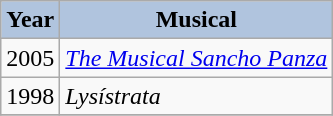<table class="wikitable">
<tr>
<th style="background:#B0C4DE;">Year</th>
<th style="background:#B0C4DE;">Musical</th>
</tr>
<tr>
<td>2005</td>
<td><em><a href='#'>The Musical Sancho Panza</a></em></td>
</tr>
<tr>
<td>1998</td>
<td><em>Lysístrata</em></td>
</tr>
<tr>
</tr>
</table>
